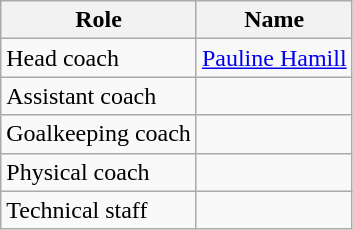<table class="wikitable">
<tr>
<th>Role</th>
<th>Name</th>
</tr>
<tr>
<td>Head coach</td>
<td><a href='#'>Pauline Hamill</a></td>
</tr>
<tr>
<td>Assistant coach</td>
<td></td>
</tr>
<tr>
<td>Goalkeeping coach</td>
<td></td>
</tr>
<tr>
<td>Physical coach</td>
<td></td>
</tr>
<tr>
<td>Technical staff</td>
<td></td>
</tr>
</table>
